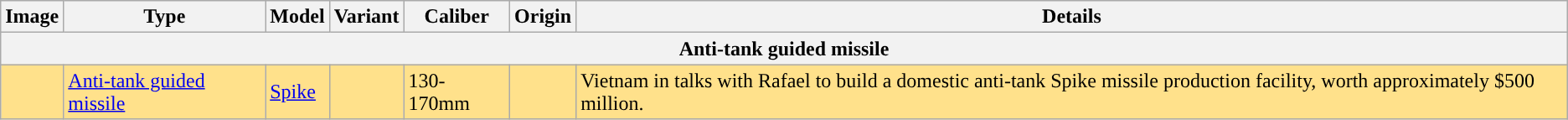<table class="wikitable">
<tr>
<th>Image</th>
<th>Type</th>
<th>Model</th>
<th>Variant</th>
<th>Caliber</th>
<th>Origin</th>
<th>Details</th>
</tr>
<tr>
<th colspan="7">Anti-tank guided missile</th>
</tr>
<tr>
<td style="background: #FFE18B"></td>
<td style="background: #FFE18B"><a href='#'>Anti-tank guided missile</a></td>
<td style="background: #FFE18B"><a href='#'>Spike</a></td>
<td style="background: #FFE18B"></td>
<td style="background: #FFE18B">130-170mm</td>
<td style="background: #FFE18B"></td>
<td style="background: #FFE18B">Vietnam in talks with Rafael to build a domestic anti-tank Spike missile production facility, worth approximately $500 million.</td>
</tr>
</table>
